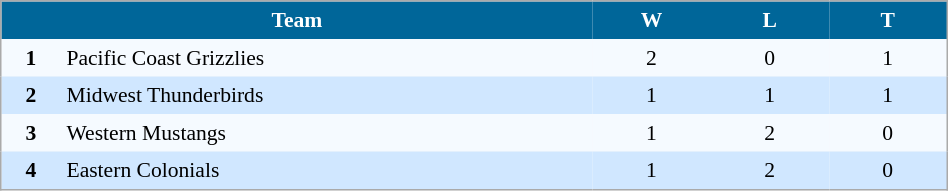<table align=center cellpadding="4" cellspacing="0" style="background: #f9f9f9; border: 1px #aaa solid; border-collapse: collapse; font-size: 90%;" width=50%>
<tr align=center bgcolor=#006699 style="color:white;">
<th width=25% colspan=2>Team</th>
<th width=5%>W</th>
<th width=5%>L</th>
<th width=5%>T</th>
</tr>
<tr align=center bgcolor=#F5FAFF>
<td><strong>1</strong></td>
<td align=left>Pacific Coast Grizzlies</td>
<td>2</td>
<td>0</td>
<td>1</td>
</tr>
<tr align=center bgcolor=#D0E7FF>
<td><strong>2</strong></td>
<td align=left>Midwest Thunderbirds</td>
<td>1</td>
<td>1</td>
<td>1</td>
</tr>
<tr align=center bgcolor=#F5FAFF>
<td><strong>3</strong></td>
<td align=left>Western Mustangs</td>
<td>1</td>
<td>2</td>
<td>0</td>
</tr>
<tr align=center bgcolor=#D0E7FF>
<td><strong>4</strong></td>
<td align=left>Eastern Colonials</td>
<td>1</td>
<td>2</td>
<td>0</td>
</tr>
<tr align=center bgcolor=#F5FAFF>
</tr>
</table>
